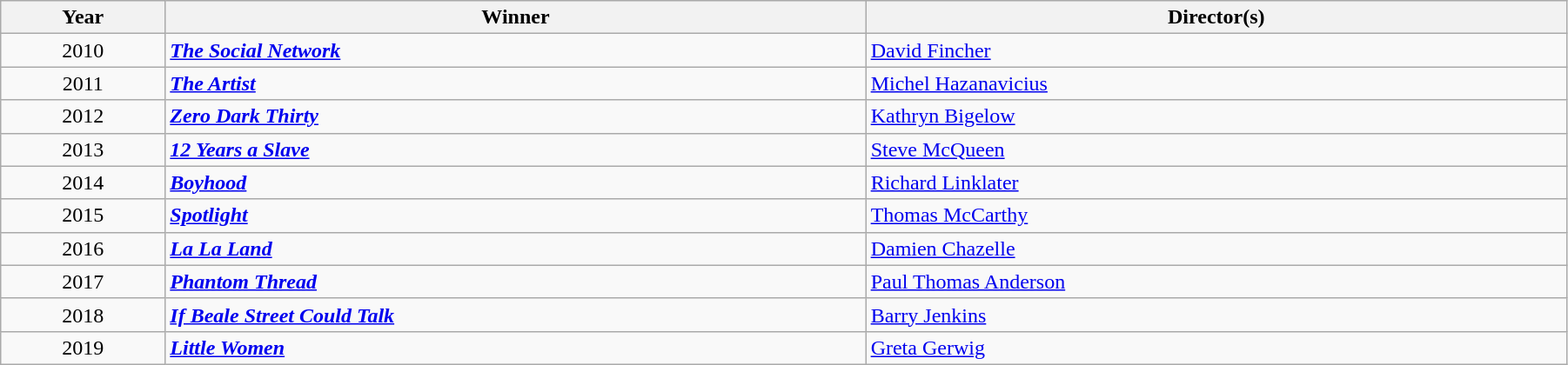<table class="wikitable" width="95%" cellpadding="5">
<tr>
<th width="100"><strong>Year</strong></th>
<th width="450"><strong>Winner</strong></th>
<th width="450"><strong>Director(s)</strong></th>
</tr>
<tr>
<td style="text-align:center;">2010</td>
<td><strong><em><a href='#'>The Social Network</a></em></strong></td>
<td><a href='#'>David Fincher</a></td>
</tr>
<tr>
<td style="text-align:center;">2011</td>
<td><strong><em><a href='#'>The Artist</a></em></strong></td>
<td><a href='#'>Michel Hazanavicius</a></td>
</tr>
<tr>
<td style="text-align:center;">2012</td>
<td><strong><em><a href='#'>Zero Dark Thirty</a></em></strong></td>
<td><a href='#'>Kathryn Bigelow</a></td>
</tr>
<tr>
<td style="text-align:center;">2013</td>
<td><strong><em><a href='#'>12 Years a Slave</a></em></strong></td>
<td><a href='#'>Steve McQueen</a></td>
</tr>
<tr>
<td style="text-align:center;">2014</td>
<td><strong><em><a href='#'>Boyhood</a></em></strong></td>
<td><a href='#'>Richard Linklater</a></td>
</tr>
<tr>
<td style="text-align:center;">2015</td>
<td><strong><em><a href='#'>Spotlight</a></em></strong></td>
<td><a href='#'>Thomas McCarthy</a></td>
</tr>
<tr>
<td style="text-align:center;">2016</td>
<td><strong><em><a href='#'>La La Land</a></em></strong></td>
<td><a href='#'>Damien Chazelle</a></td>
</tr>
<tr>
<td style="text-align:center;">2017</td>
<td><strong><em><a href='#'>Phantom Thread</a></em></strong></td>
<td><a href='#'>Paul Thomas Anderson</a></td>
</tr>
<tr>
<td style="text-align:center;">2018</td>
<td><strong><em><a href='#'>If Beale Street Could Talk</a></em></strong></td>
<td><a href='#'>Barry Jenkins</a></td>
</tr>
<tr>
<td style="text-align:center;">2019</td>
<td><strong><em><a href='#'>Little Women</a></em></strong></td>
<td><a href='#'>Greta Gerwig</a></td>
</tr>
</table>
